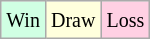<table class="wikitable">
<tr>
<td style="background-color: #d0ffe3;"><small>Win</small></td>
<td style="background-color: #ffffdd;"><small>Draw</small></td>
<td style="background-color: #ffd0e3;"><small>Loss</small></td>
</tr>
</table>
